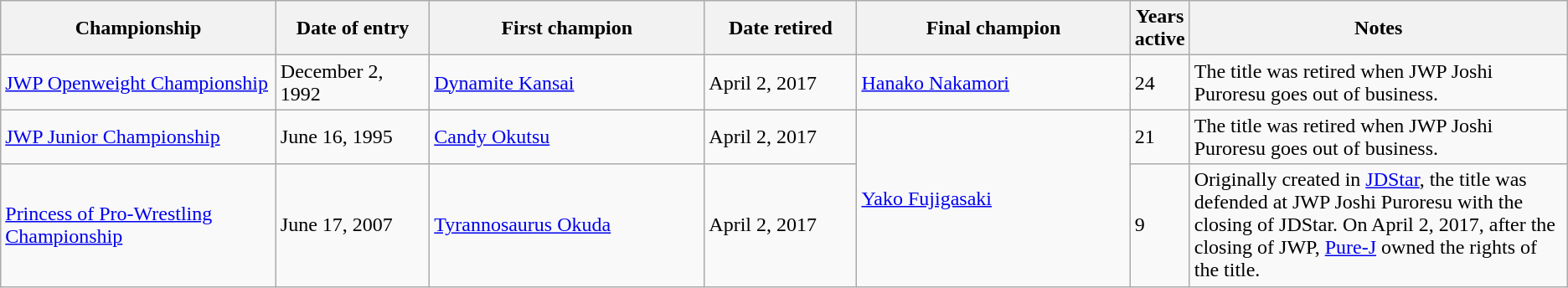<table class="wikitable sortable" border="2">
<tr>
<th width="18%">Championship</th>
<th width="10%">Date of entry</th>
<th class="unsortable" width="18%">First champion</th>
<th width="10%">Date retired</th>
<th class="unsortable" width="18%">Final champion</th>
<th width="0">Years active</th>
<th class="unsortable" width="25%">Notes</th>
</tr>
<tr>
<td><a href='#'>JWP Openweight Championship</a></td>
<td>December 2, 1992</td>
<td><a href='#'>Dynamite Kansai</a></td>
<td>April 2, 2017</td>
<td><a href='#'>Hanako Nakamori</a></td>
<td>24</td>
<td>The title was retired when JWP Joshi Puroresu goes out of business.</td>
</tr>
<tr>
<td><a href='#'>JWP Junior Championship</a></td>
<td>June 16, 1995</td>
<td><a href='#'>Candy Okutsu</a></td>
<td>April 2, 2017</td>
<td rowspan="2"><a href='#'>Yako Fujigasaki</a></td>
<td>21</td>
<td>The title was retired when JWP Joshi Puroresu goes out of business.</td>
</tr>
<tr>
<td><a href='#'>Princess of Pro-Wrestling Championship</a></td>
<td>June 17, 2007</td>
<td><a href='#'>Tyrannosaurus Okuda</a></td>
<td>April 2, 2017</td>
<td>9</td>
<td>Originally created in <a href='#'>JDStar</a>, the title was defended at JWP Joshi Puroresu with the closing of JDStar. On April 2, 2017, after the closing of JWP, <a href='#'>Pure-J</a> owned the rights of the title.</td>
</tr>
</table>
